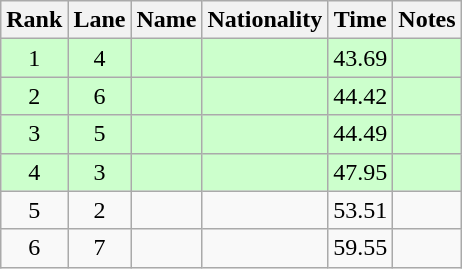<table class="wikitable sortable" style="text-align:center">
<tr>
<th>Rank</th>
<th>Lane</th>
<th>Name</th>
<th>Nationality</th>
<th>Time</th>
<th>Notes</th>
</tr>
<tr bgcolor=ccffcc>
<td>1</td>
<td>4</td>
<td align=left></td>
<td align=left></td>
<td>43.69</td>
<td><strong></strong></td>
</tr>
<tr bgcolor=ccffcc>
<td>2</td>
<td>6</td>
<td align=left></td>
<td align=left></td>
<td>44.42</td>
<td><strong></strong></td>
</tr>
<tr bgcolor=ccffcc>
<td>3</td>
<td>5</td>
<td align=left></td>
<td align=left></td>
<td>44.49</td>
<td><strong></strong></td>
</tr>
<tr bgcolor=ccffcc>
<td>4</td>
<td>3</td>
<td align=left></td>
<td align=left></td>
<td>47.95</td>
<td><strong></strong></td>
</tr>
<tr>
<td>5</td>
<td>2</td>
<td align=left></td>
<td align=left></td>
<td>53.51</td>
<td></td>
</tr>
<tr>
<td>6</td>
<td>7</td>
<td align=left></td>
<td align=left></td>
<td>59.55</td>
<td></td>
</tr>
</table>
